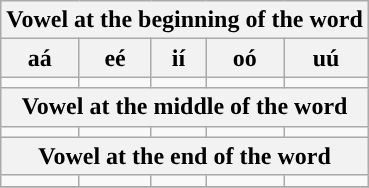<table class="wikitable" style="text-align:center;">
<tr>
<th colspan=5>Vowel at the beginning of the word</th>
</tr>
<tr>
<th>aá</th>
<th>eé</th>
<th>ií</th>
<th>oó</th>
<th>uú</th>
</tr>
<tr dir="rtl">
<td><span></span></td>
<td><span></span></td>
<td><span></span></td>
<td><span></span></td>
<td><span></span></td>
</tr>
<tr>
<th colspan=5>Vowel at the middle of the word</th>
</tr>
<tr dir="rtl">
<td><span></span></td>
<td><span></span></td>
<td><span></span></td>
<td><span></span></td>
<td><span></span></td>
</tr>
<tr>
<th colspan=5>Vowel at the end of the word</th>
</tr>
<tr dir="rtl">
<td><span></span></td>
<td><span></span></td>
<td><span></span></td>
<td><span></span></td>
<td><span></span></td>
</tr>
<tr>
</tr>
</table>
